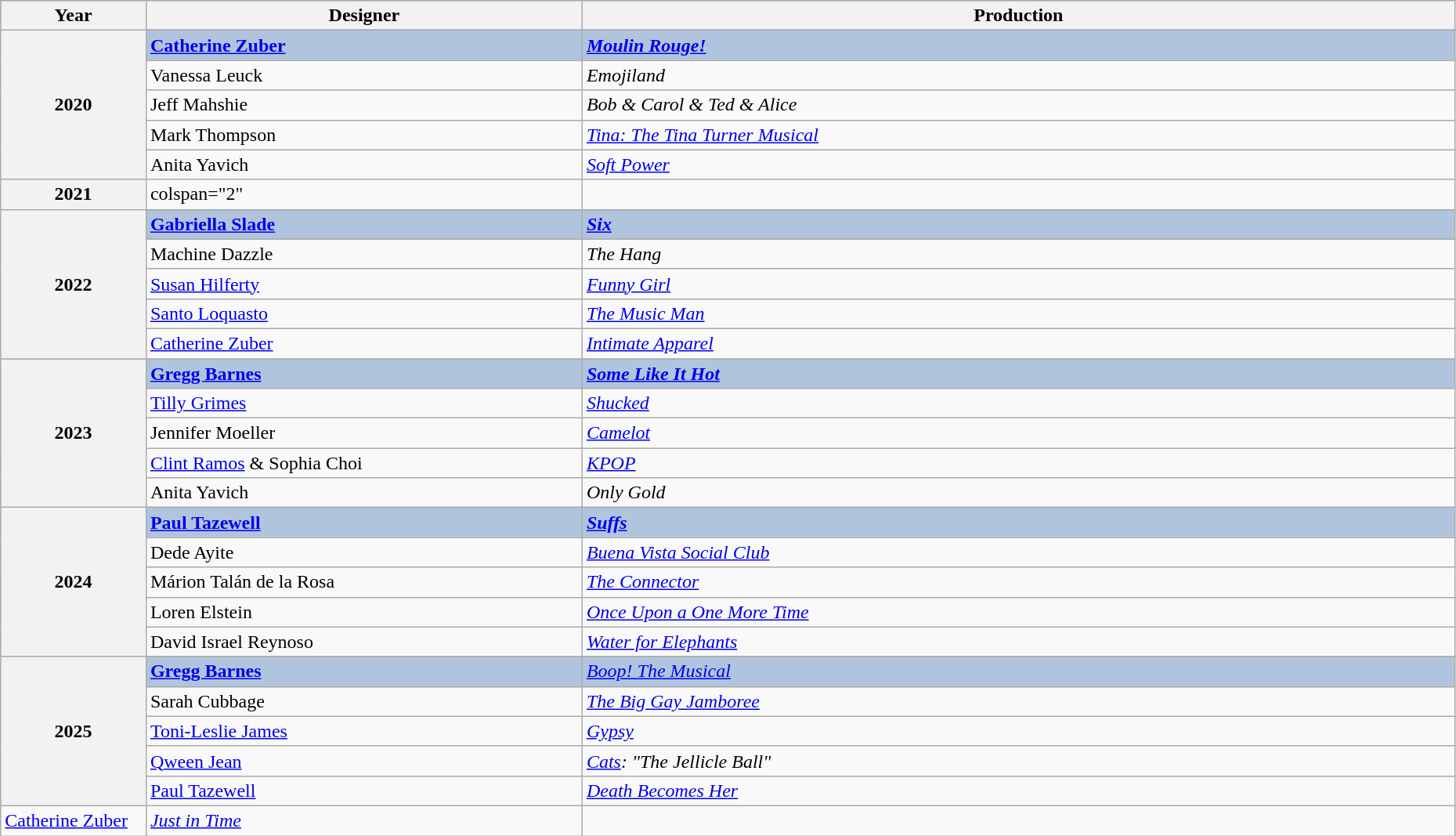<table class="wikitable" style="width:98%;">
<tr style="background:#bebebe;">
<th style="width:10%;">Year</th>
<th style="width:30%;">Designer</th>
<th style="width:60%;">Production</th>
</tr>
<tr>
<th rowspan="6">2020</th>
</tr>
<tr style="background:#B0C4DE">
<td><strong><a href='#'>Catherine Zuber</a></strong></td>
<td><strong><em><a href='#'>Moulin Rouge!</a></em></strong></td>
</tr>
<tr>
<td>Vanessa Leuck</td>
<td><em>Emojiland</em></td>
</tr>
<tr>
<td>Jeff Mahshie</td>
<td><em>Bob & Carol & Ted & Alice</em></td>
</tr>
<tr>
<td>Mark Thompson</td>
<td><em><a href='#'>Tina: The Tina Turner Musical</a></em></td>
</tr>
<tr>
<td>Anita Yavich</td>
<td><em><a href='#'>Soft Power</a></em></td>
</tr>
<tr>
<th>2021</th>
<td>colspan="2" </td>
</tr>
<tr>
<th rowspan="6">2022</th>
</tr>
<tr style="background:#B0C4DE">
<td><strong><a href='#'>Gabriella Slade</a></strong></td>
<td><strong><em><a href='#'>Six</a></em></strong></td>
</tr>
<tr>
<td>Machine Dazzle</td>
<td><em>The Hang</em></td>
</tr>
<tr>
<td><a href='#'>Susan Hilferty</a></td>
<td><em><a href='#'>Funny Girl</a></em></td>
</tr>
<tr>
<td><a href='#'>Santo Loquasto</a></td>
<td><em><a href='#'>The Music Man</a></em></td>
</tr>
<tr>
<td><a href='#'>Catherine Zuber</a></td>
<td><em><a href='#'>Intimate Apparel</a></em></td>
</tr>
<tr style="background:#B0C4DE">
<th rowspan="5">2023</th>
<td><strong><a href='#'>Gregg Barnes</a></strong></td>
<td><strong><em><a href='#'>Some Like It Hot</a></em></strong></td>
</tr>
<tr>
<td><a href='#'>Tilly Grimes</a></td>
<td><em><a href='#'>Shucked</a></em></td>
</tr>
<tr>
<td>Jennifer Moeller</td>
<td><em><a href='#'>Camelot</a></em></td>
</tr>
<tr>
<td><a href='#'>Clint Ramos</a> & Sophia Choi</td>
<td><em><a href='#'>KPOP</a></em></td>
</tr>
<tr>
<td>Anita Yavich</td>
<td><em>Only Gold</em></td>
</tr>
<tr style="background:#B0C4DE">
<th rowspan="5">2024</th>
<td><strong><a href='#'>Paul Tazewell</a></strong></td>
<td><strong><em><a href='#'>Suffs</a></em></strong></td>
</tr>
<tr>
<td>Dede Ayite</td>
<td><em><a href='#'>Buena Vista Social Club</a></em></td>
</tr>
<tr>
<td>Márion Talán de la Rosa</td>
<td><em><a href='#'>The Connector</a></em></td>
</tr>
<tr>
<td>Loren Elstein</td>
<td><em><a href='#'>Once Upon a One More Time</a></em></td>
</tr>
<tr>
<td>David Israel Reynoso</td>
<td><em><a href='#'>Water for Elephants</a></em></td>
</tr>
<tr>
<th rowspan=6>2025</th>
</tr>
<tr style="background:#B0C4DE">
<td><strong><a href='#'>Gregg Barnes</a></strong></td>
<td><em><a href='#'>Boop! The Musical</a></em></td>
</tr>
<tr>
<td>Sarah Cubbage</td>
<td><em><a href='#'>The Big Gay Jamboree</a></em></td>
</tr>
<tr>
<td><a href='#'>Toni-Leslie James</a></td>
<td><em><a href='#'>Gypsy</a></em></td>
</tr>
<tr>
<td><a href='#'>Qween Jean</a></td>
<td><em><a href='#'>Cats</a>: "The Jellicle Ball"</em></td>
</tr>
<tr>
<td><a href='#'>Paul Tazewell</a></td>
<td><em><a href='#'>Death Becomes Her</a></em></td>
</tr>
<tr>
<td><a href='#'>Catherine Zuber</a></td>
<td><em><a href='#'>Just in Time</a></em></td>
</tr>
</table>
